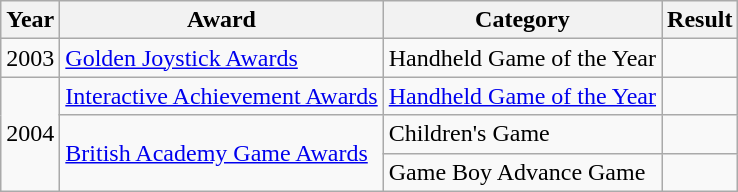<table class="wikitable sortable">
<tr>
<th>Year</th>
<th>Award</th>
<th>Category</th>
<th>Result</th>
</tr>
<tr>
<td style="text-align:center;">2003</td>
<td><a href='#'>Golden Joystick Awards</a></td>
<td>Handheld Game of the Year</td>
<td></td>
</tr>
<tr>
<td style="text-align:center;" rowspan="3">2004</td>
<td><a href='#'>Interactive Achievement Awards</a></td>
<td><a href='#'>Handheld Game of the Year</a></td>
<td></td>
</tr>
<tr>
<td rowspan="2"><a href='#'>British Academy Game Awards</a></td>
<td>Children's Game</td>
<td></td>
</tr>
<tr>
<td>Game Boy Advance Game</td>
<td></td>
</tr>
</table>
